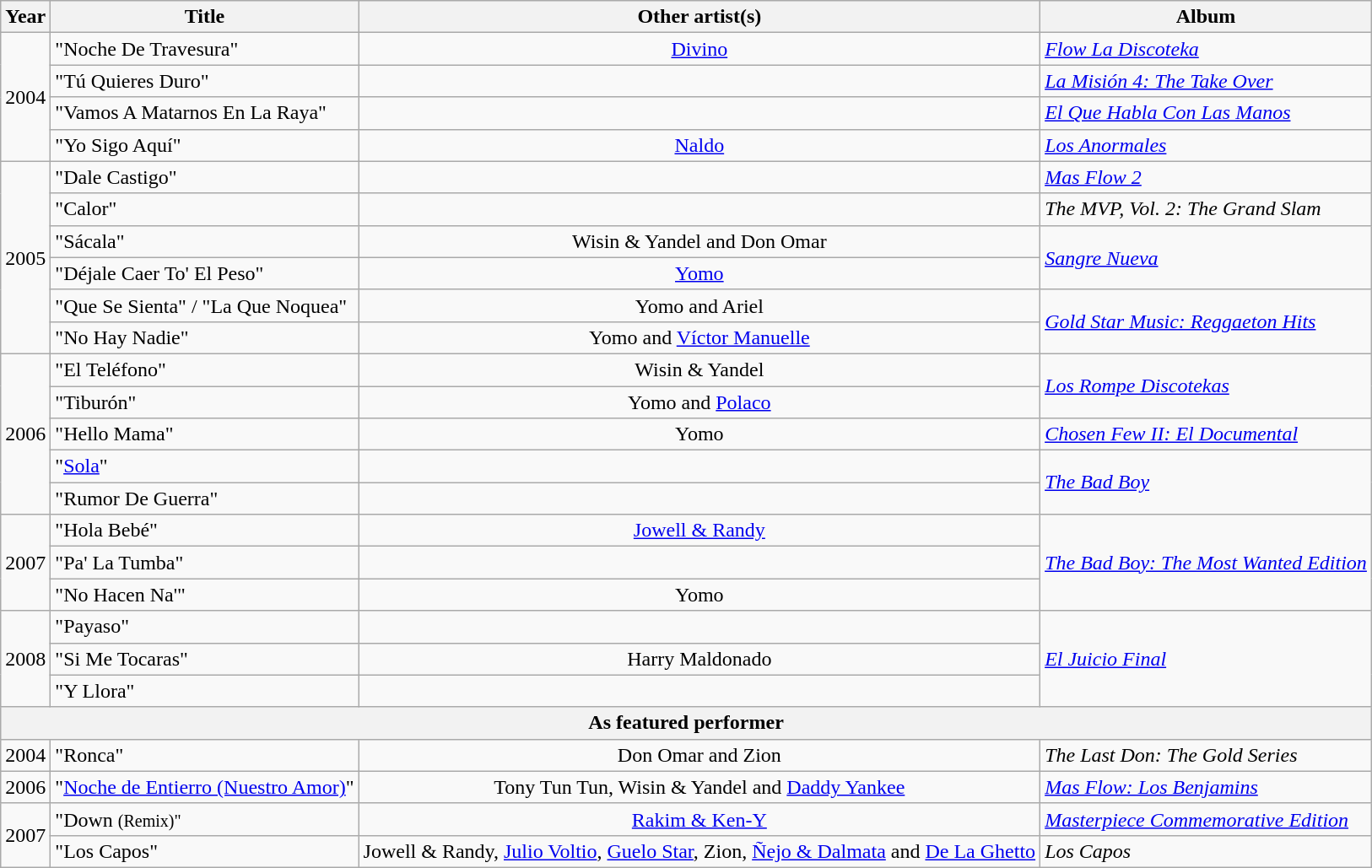<table class="wikitable">
<tr>
<th align="center">Year</th>
<th align="center">Title</th>
<th align="center">Other artist(s)</th>
<th align="center">Album</th>
</tr>
<tr>
<td align="center" rowspan="4">2004</td>
<td>"Noche De Travesura"</td>
<td align="center"><a href='#'>Divino</a></td>
<td><em><a href='#'>Flow La Discoteka</a></em></td>
</tr>
<tr>
<td>"Tú Quieres Duro"</td>
<td align="center"></td>
<td><em><a href='#'>La Misión 4: The Take Over</a></em></td>
</tr>
<tr>
<td>"Vamos A Matarnos En La Raya"</td>
<td align="center"></td>
<td><em><a href='#'>El Que Habla Con Las Manos</a></em></td>
</tr>
<tr>
<td>"Yo Sigo Aquí"</td>
<td align="center"><a href='#'>Naldo</a></td>
<td><em><a href='#'>Los Anormales</a></em></td>
</tr>
<tr>
<td align="center" rowspan="6">2005</td>
<td>"Dale Castigo"</td>
<td align="center"></td>
<td><em><a href='#'>Mas Flow 2</a></em></td>
</tr>
<tr>
<td>"Calor"</td>
<td align="center"></td>
<td><em>The MVP, Vol. 2: The Grand Slam</em></td>
</tr>
<tr>
<td>"Sácala"</td>
<td align="center">Wisin & Yandel and Don Omar</td>
<td rowspan="2"><em><a href='#'>Sangre Nueva</a></em></td>
</tr>
<tr>
<td>"Déjale Caer To' El Peso"</td>
<td align="center"><a href='#'>Yomo</a></td>
</tr>
<tr>
<td>"Que Se Sienta" / "La Que Noquea"</td>
<td align="center">Yomo and Ariel</td>
<td rowspan="2"><em><a href='#'>Gold Star Music: Reggaeton Hits</a></em></td>
</tr>
<tr>
<td>"No Hay Nadie"</td>
<td align="center">Yomo and <a href='#'>Víctor Manuelle</a></td>
</tr>
<tr>
<td align="center" rowspan="5">2006</td>
<td>"El Teléfono"</td>
<td align="center">Wisin & Yandel</td>
<td rowspan="2"><em><a href='#'>Los Rompe Discotekas</a></em></td>
</tr>
<tr>
<td>"Tiburón"</td>
<td align="center">Yomo and <a href='#'>Polaco</a></td>
</tr>
<tr>
<td>"Hello Mama"</td>
<td align="center">Yomo</td>
<td><em><a href='#'>Chosen Few II: El Documental</a></em></td>
</tr>
<tr>
<td>"<a href='#'>Sola</a>"</td>
<td align="center"></td>
<td rowspan="2"><em><a href='#'>The Bad Boy</a></em></td>
</tr>
<tr>
<td>"Rumor De Guerra"</td>
<td align="center"></td>
</tr>
<tr>
<td align="center" rowspan="3">2007</td>
<td>"Hola Bebé"</td>
<td align="center"><a href='#'>Jowell & Randy</a></td>
<td rowspan="3"><em><a href='#'>The Bad Boy: The Most Wanted Edition</a></em></td>
</tr>
<tr>
<td>"Pa' La Tumba"</td>
<td align="center"></td>
</tr>
<tr>
<td>"No Hacen Na'"</td>
<td align="center">Yomo</td>
</tr>
<tr>
<td align="center" rowspan="3">2008</td>
<td>"Payaso"</td>
<td align="center"></td>
<td rowspan="3"><em><a href='#'>El Juicio Final</a></em></td>
</tr>
<tr>
<td>"Si Me Tocaras"</td>
<td align="center">Harry Maldonado</td>
</tr>
<tr>
<td>"Y Llora"</td>
<td align="center"></td>
</tr>
<tr>
<th colspan="4">As featured performer</th>
</tr>
<tr>
<td align="center">2004</td>
<td>"Ronca"</td>
<td align="center">Don Omar and Zion</td>
<td><em>The Last Don: The Gold Series</em></td>
</tr>
<tr>
<td align="center">2006</td>
<td>"<a href='#'>Noche de Entierro (Nuestro Amor)</a>"</td>
<td align="center">Tony Tun Tun, Wisin & Yandel and <a href='#'>Daddy Yankee</a></td>
<td><em><a href='#'>Mas Flow: Los Benjamins</a></em></td>
</tr>
<tr>
<td align="center" rowspan="2">2007</td>
<td>"Down <small>(Remix)"</small></td>
<td align="center"><a href='#'>Rakim & Ken-Y</a></td>
<td><em><a href='#'>Masterpiece Commemorative Edition</a></em></td>
</tr>
<tr>
<td>"Los Capos"</td>
<td align="center">Jowell & Randy, <a href='#'>Julio Voltio</a>, <a href='#'>Guelo Star</a>, Zion, <a href='#'>Ñejo & Dalmata</a> and <a href='#'>De La Ghetto</a></td>
<td><em>Los Capos</em></td>
</tr>
</table>
